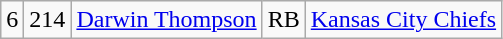<table class="wikitable" style="text-align:center">
<tr>
<td>6</td>
<td>214</td>
<td><a href='#'>Darwin Thompson</a></td>
<td>RB</td>
<td><a href='#'>Kansas City Chiefs</a></td>
</tr>
</table>
